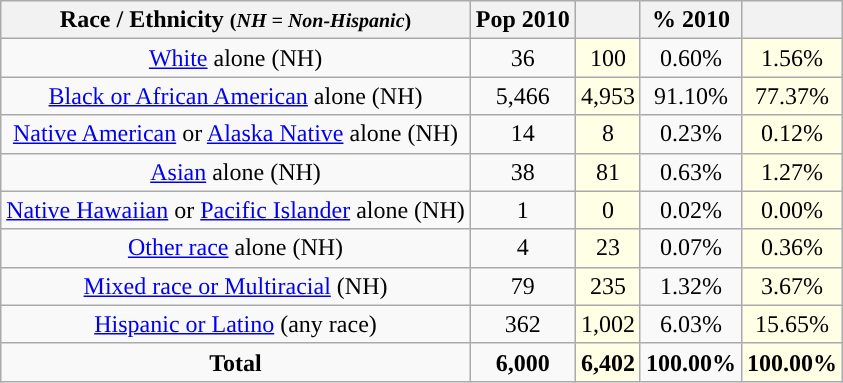<table class="wikitable" style="text-align:center;">
<tr>
<th>Race / Ethnicity <small>(<em>NH = Non-Hispanic</em>)</small></th>
<th>Pop 2010</th>
<th></th>
<th>% 2010</th>
<th></th>
</tr>
<tr>
<td><a href='#'>White</a> alone (NH)</td>
<td>36</td>
<td style='background: #ffffe6;'>100</td>
<td>0.60%</td>
<td style='background: #ffffe6;'>1.56%</td>
</tr>
<tr>
<td><a href='#'>Black or African American</a> alone (NH)</td>
<td>5,466</td>
<td style='background: #ffffe6;'>4,953</td>
<td>91.10%</td>
<td style='background: #ffffe6;'>77.37%</td>
</tr>
<tr>
<td><a href='#'>Native American</a> or <a href='#'>Alaska Native</a> alone (NH)</td>
<td>14</td>
<td style='background: #ffffe6;'>8</td>
<td>0.23%</td>
<td style='background: #ffffe6;'>0.12%</td>
</tr>
<tr>
<td><a href='#'>Asian</a> alone (NH)</td>
<td>38</td>
<td style='background: #ffffe6;'>81</td>
<td>0.63%</td>
<td style='background: #ffffe6;'>1.27%</td>
</tr>
<tr>
<td><a href='#'>Native Hawaiian</a> or <a href='#'>Pacific Islander</a> alone (NH)</td>
<td>1</td>
<td style='background: #ffffe6;'>0</td>
<td>0.02%</td>
<td style='background: #ffffe6;'>0.00%</td>
</tr>
<tr>
<td><a href='#'>Other race</a> alone (NH)</td>
<td>4</td>
<td style='background: #ffffe6;'>23</td>
<td>0.07%</td>
<td style='background: #ffffe6;'>0.36%</td>
</tr>
<tr>
<td><a href='#'>Mixed race or Multiracial</a> (NH)</td>
<td>79</td>
<td style='background: #ffffe6;'>235</td>
<td>1.32%</td>
<td style='background: #ffffe6;'>3.67%</td>
</tr>
<tr>
<td><a href='#'>Hispanic or Latino</a> (any race)</td>
<td>362</td>
<td style='background: #ffffe6;'>1,002</td>
<td>6.03%</td>
<td style='background: #ffffe6;'>15.65%</td>
</tr>
<tr>
<td><strong>Total</strong></td>
<td><strong>6,000</strong></td>
<td style='background: #ffffe6;'><strong>6,402</strong></td>
<td><strong>100.00%</strong></td>
<td style='background: #ffffe6;'><strong>100.00%</strong></td>
</tr>
</table>
